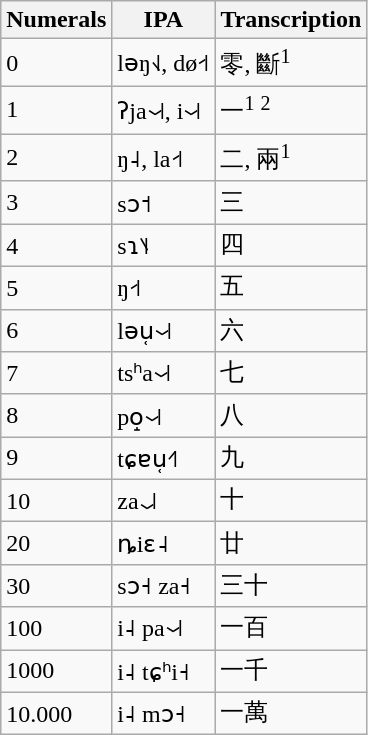<table class="wikitable">
<tr>
<th>Numerals</th>
<th>IPA</th>
<th>Transcription</th>
</tr>
<tr>
<td>0</td>
<td>ləŋ˧˩, dø˧˦</td>
<td>零, 斷<sup>1</sup></td>
</tr>
<tr>
<td>1</td>
<td>ʔja˧˨˧, i˧˨˧</td>
<td>一<sup>1</sup> <sup>2</sup></td>
</tr>
<tr>
<td>2</td>
<td>ŋ˨, la˧˦</td>
<td>二, 兩<sup>1</sup></td>
</tr>
<tr>
<td>3</td>
<td>sɔ˦</td>
<td>三</td>
</tr>
<tr>
<td>4</td>
<td>sɿ˥˨</td>
<td>四</td>
</tr>
<tr>
<td>5</td>
<td>ŋ˧˦</td>
<td>五</td>
</tr>
<tr>
<td>6</td>
<td>ləu̜˧˨˧</td>
<td>六</td>
</tr>
<tr>
<td>7</td>
<td>tsʰa˧˨˧</td>
<td>七</td>
</tr>
<tr>
<td>8</td>
<td>po̝˧˨˧</td>
<td>八</td>
</tr>
<tr>
<td>9</td>
<td>tɕɐu̜˧˥</td>
<td>九</td>
</tr>
<tr>
<td>10</td>
<td>za˨˩˨</td>
<td>十</td>
</tr>
<tr>
<td>20</td>
<td>ȵiɛ˨</td>
<td>廿</td>
</tr>
<tr>
<td>30</td>
<td>sɔ˧ za˧</td>
<td>三十</td>
</tr>
<tr>
<td>100</td>
<td>i˨ pa˧˨˧</td>
<td>一百</td>
</tr>
<tr>
<td>1000</td>
<td>i˨ tɕʰi˧</td>
<td>一千</td>
</tr>
<tr>
<td>10.000</td>
<td>i˨ mɔ˧</td>
<td>一萬</td>
</tr>
</table>
